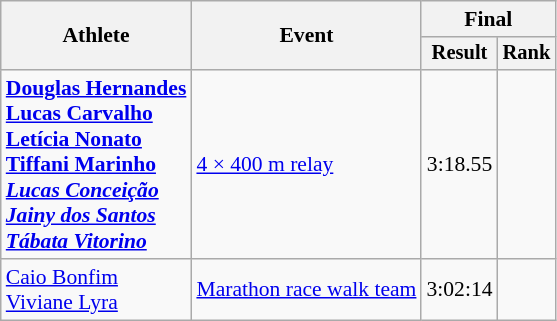<table class="wikitable" style="font-size:90%">
<tr>
<th rowspan="2">Athlete</th>
<th rowspan="2">Event</th>
<th colspan="2">Final</th>
</tr>
<tr style="font-size:95%">
<th>Result</th>
<th>Rank</th>
</tr>
<tr align=center>
<td align=left><strong><a href='#'>Douglas Hernandes</a><br><a href='#'>Lucas Carvalho</a><br><a href='#'>Letícia Nonato</a><br><a href='#'>Tiffani Marinho</a><br><em><a href='#'>Lucas Conceição</a></em><br><em><a href='#'>Jainy dos Santos</a></em><br><em><a href='#'>Tábata Vitorino</a><strong><em></td>
<td align=left><a href='#'>4 × 400 m relay</a></td>
<td>3:18.55</td>
<td></td>
</tr>
<tr align=center>
<td align=left></strong><a href='#'>Caio Bonfim</a><br><a href='#'>Viviane Lyra</a><strong></td>
<td align=left><a href='#'>Marathon race walk team</a></td>
<td>3:02:14</td>
<td></td>
</tr>
</table>
